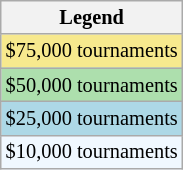<table class=wikitable style="font-size:85%">
<tr>
<th>Legend</th>
</tr>
<tr style="background:#f7e98e;">
<td>$75,000 tournaments</td>
</tr>
<tr style="background:#addfad;">
<td>$50,000 tournaments</td>
</tr>
<tr style="background:lightblue;">
<td>$25,000 tournaments</td>
</tr>
<tr style="background:#f0f8ff;">
<td>$10,000 tournaments</td>
</tr>
</table>
